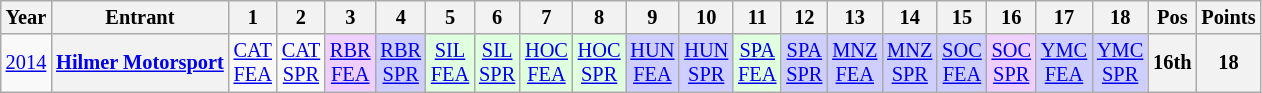<table class="wikitable" style="text-align:center; font-size:85%">
<tr>
<th>Year</th>
<th>Entrant</th>
<th>1</th>
<th>2</th>
<th>3</th>
<th>4</th>
<th>5</th>
<th>6</th>
<th>7</th>
<th>8</th>
<th>9</th>
<th>10</th>
<th>11</th>
<th>12</th>
<th>13</th>
<th>14</th>
<th>15</th>
<th>16</th>
<th>17</th>
<th>18</th>
<th>Pos</th>
<th>Points</th>
</tr>
<tr>
<td><a href='#'>2014</a></td>
<th nowrap><a href='#'>Hilmer Motorsport</a></th>
<td><a href='#'>CAT<br>FEA</a></td>
<td><a href='#'>CAT<br>SPR</a></td>
<td style="background:#EFCFFF;"><a href='#'>RBR<br>FEA</a><br></td>
<td style="background:#CFCFFF;"><a href='#'>RBR<br>SPR</a><br></td>
<td style="background:#DFFFDF;"><a href='#'>SIL<br>FEA</a><br></td>
<td style="background:#DFFFDF;"><a href='#'>SIL<br>SPR</a><br></td>
<td style="background:#DFFFDF;"><a href='#'>HOC<br>FEA</a><br></td>
<td style="background:#DFFFDF;"><a href='#'>HOC<br>SPR</a><br></td>
<td style="background:#CFCFFF;"><a href='#'>HUN<br>FEA</a><br></td>
<td style="background:#CFCFFF;"><a href='#'>HUN<br>SPR</a><br></td>
<td style="background:#DFFFDF;"><a href='#'>SPA<br>FEA</a><br></td>
<td style="background:#CFCFFF;"><a href='#'>SPA<br>SPR</a><br></td>
<td style="background:#CFCFFF;"><a href='#'>MNZ<br>FEA</a><br></td>
<td style="background:#CFCFFF;"><a href='#'>MNZ<br>SPR</a><br></td>
<td style="background:#CFCFFF;"><a href='#'>SOC<br>FEA</a><br></td>
<td style="background:#EFCFFF;"><a href='#'>SOC<br>SPR</a><br></td>
<td style="background:#CFCFFF;"><a href='#'>YMC<br>FEA</a><br></td>
<td style="background:#CFCFFF;"><a href='#'>YMC<br>SPR</a><br></td>
<th>16th</th>
<th>18</th>
</tr>
</table>
